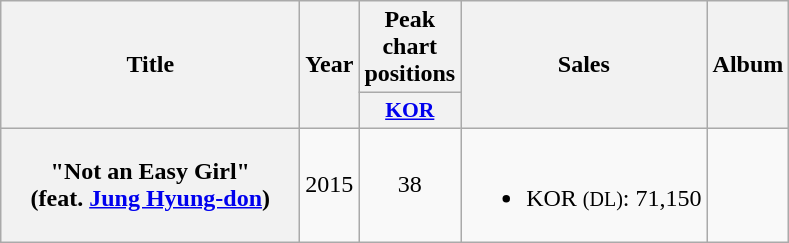<table class="wikitable plainrowheaders" style="text-align:center;" border="1">
<tr>
<th scope="col" rowspan="2" style="width:12em;">Title</th>
<th scope="col" rowspan="2">Year</th>
<th scope="col" colspan="1">Peak chart positions</th>
<th scope="col" rowspan="2">Sales</th>
<th scope="col" rowspan="2">Album</th>
</tr>
<tr>
<th scope="col" style="width:3em;font-size:90%;"><a href='#'>KOR</a><br></th>
</tr>
<tr>
<th scope="row">"Not an Easy Girl"<br><span>(feat. <a href='#'>Jung Hyung-don</a>)</span></th>
<td rowspan="1">2015</td>
<td align=center>38</td>
<td><br><ul><li>KOR <small>(DL)</small>: 71,150</li></ul></td>
<td></td>
</tr>
</table>
